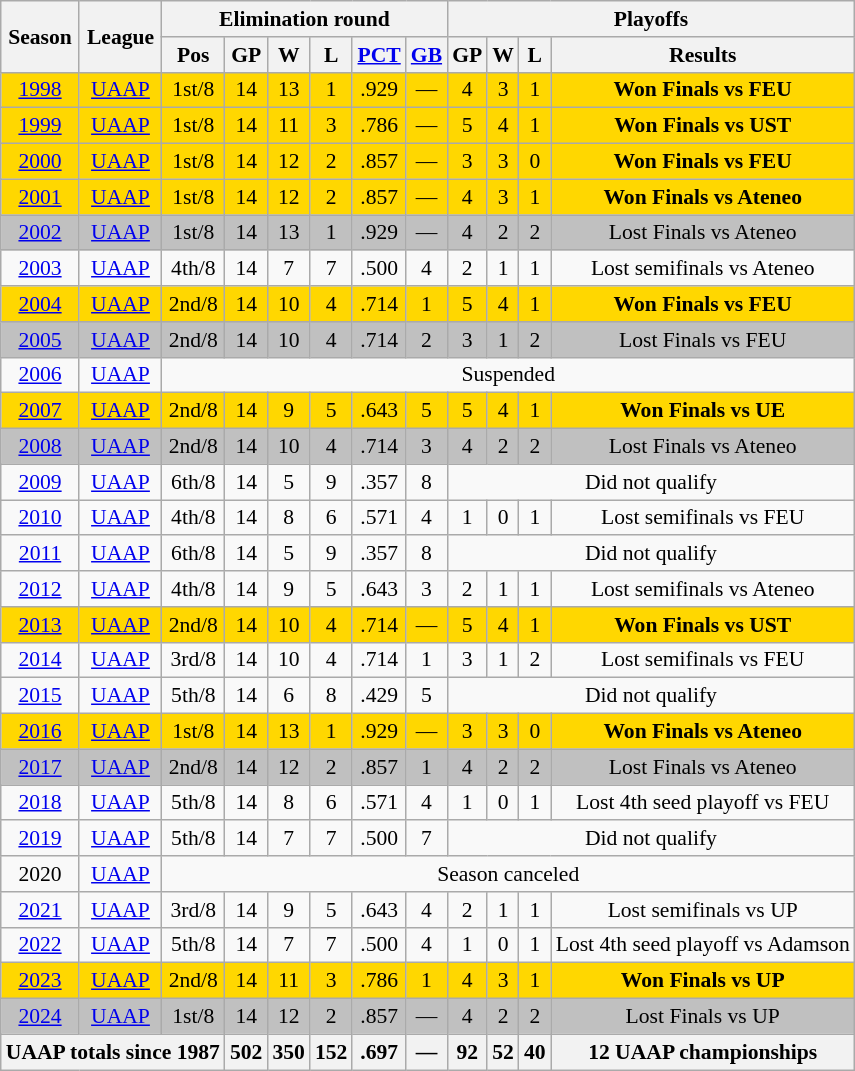<table class="wikitable" style="text-align:center; font-size:90%">
<tr>
<th rowspan="2">Season</th>
<th rowspan="2">League</th>
<th colspan="6">Elimination round</th>
<th colspan="4">Playoffs</th>
</tr>
<tr>
<th>Pos</th>
<th>GP</th>
<th>W</th>
<th>L</th>
<th><a href='#'>PCT</a></th>
<th><a href='#'>GB</a></th>
<th>GP</th>
<th>W</th>
<th>L</th>
<th>Results</th>
</tr>
<tr bgcolor="gold">
<td><a href='#'>1998</a></td>
<td><a href='#'>UAAP</a></td>
<td>1st/8</td>
<td>14</td>
<td>13</td>
<td>1</td>
<td>.929</td>
<td>—</td>
<td>4</td>
<td>3</td>
<td>1</td>
<td><strong>Won Finals vs FEU</strong></td>
</tr>
<tr bgcolor="gold">
<td><a href='#'>1999</a></td>
<td><a href='#'>UAAP</a></td>
<td>1st/8</td>
<td>14</td>
<td>11</td>
<td>3</td>
<td>.786</td>
<td>—</td>
<td>5</td>
<td>4</td>
<td>1</td>
<td><strong>Won Finals vs UST</strong></td>
</tr>
<tr bgcolor="gold">
<td><a href='#'>2000</a></td>
<td><a href='#'>UAAP</a></td>
<td>1st/8</td>
<td>14</td>
<td>12</td>
<td>2</td>
<td>.857</td>
<td>—</td>
<td>3</td>
<td>3</td>
<td>0</td>
<td><strong>Won Finals vs FEU</strong></td>
</tr>
<tr bgcolor="gold">
<td><a href='#'>2001</a></td>
<td><a href='#'>UAAP</a></td>
<td>1st/8</td>
<td>14</td>
<td>12</td>
<td>2</td>
<td>.857</td>
<td>—</td>
<td>4</td>
<td>3</td>
<td>1</td>
<td><strong>Won Finals vs Ateneo</strong></td>
</tr>
<tr bgcolor="silver">
<td><a href='#'>2002</a></td>
<td><a href='#'>UAAP</a></td>
<td>1st/8</td>
<td>14</td>
<td>13</td>
<td>1</td>
<td>.929</td>
<td>—</td>
<td>4</td>
<td>2</td>
<td>2</td>
<td>Lost Finals vs Ateneo</td>
</tr>
<tr>
<td><a href='#'>2003</a></td>
<td><a href='#'>UAAP</a></td>
<td>4th/8</td>
<td>14</td>
<td>7</td>
<td>7</td>
<td>.500</td>
<td>4</td>
<td>2</td>
<td>1</td>
<td>1</td>
<td>Lost semifinals vs Ateneo</td>
</tr>
<tr bgcolor="gold">
<td><a href='#'>2004</a></td>
<td><a href='#'>UAAP</a></td>
<td>2nd/8</td>
<td>14</td>
<td>10</td>
<td>4</td>
<td>.714</td>
<td>1</td>
<td>5</td>
<td>4</td>
<td>1</td>
<td><strong>Won Finals vs FEU</strong></td>
</tr>
<tr bgcolor="silver">
<td><a href='#'>2005</a></td>
<td><a href='#'>UAAP</a></td>
<td>2nd/8</td>
<td>14</td>
<td>10</td>
<td>4</td>
<td>.714</td>
<td>2</td>
<td>3</td>
<td>1</td>
<td>2</td>
<td>Lost Finals vs FEU</td>
</tr>
<tr>
<td><a href='#'>2006</a></td>
<td><a href='#'>UAAP</a></td>
<td colspan="10">Suspended</td>
</tr>
<tr bgcolor="gold">
<td><a href='#'>2007</a></td>
<td><a href='#'>UAAP</a></td>
<td>2nd/8</td>
<td>14</td>
<td>9</td>
<td>5</td>
<td>.643</td>
<td>5</td>
<td>5</td>
<td>4</td>
<td>1</td>
<td><strong>Won Finals vs UE</strong></td>
</tr>
<tr bgcolor="silver">
<td><a href='#'>2008</a></td>
<td><a href='#'>UAAP</a></td>
<td>2nd/8</td>
<td>14</td>
<td>10</td>
<td>4</td>
<td>.714</td>
<td>3</td>
<td>4</td>
<td>2</td>
<td>2</td>
<td>Lost Finals vs Ateneo</td>
</tr>
<tr>
<td><a href='#'>2009</a></td>
<td><a href='#'>UAAP</a></td>
<td>6th/8</td>
<td>14</td>
<td>5</td>
<td>9</td>
<td>.357</td>
<td>8</td>
<td colspan="4">Did not qualify</td>
</tr>
<tr>
<td><a href='#'>2010</a></td>
<td><a href='#'>UAAP</a></td>
<td>4th/8</td>
<td>14</td>
<td>8</td>
<td>6</td>
<td>.571</td>
<td>4</td>
<td>1</td>
<td>0</td>
<td>1</td>
<td>Lost semifinals vs FEU</td>
</tr>
<tr>
<td><a href='#'>2011</a></td>
<td><a href='#'>UAAP</a></td>
<td>6th/8</td>
<td>14</td>
<td>5</td>
<td>9</td>
<td>.357</td>
<td>8</td>
<td colspan="4">Did not qualify</td>
</tr>
<tr>
<td><a href='#'>2012</a></td>
<td><a href='#'>UAAP</a></td>
<td>4th/8</td>
<td>14</td>
<td>9</td>
<td>5</td>
<td>.643</td>
<td>3</td>
<td>2</td>
<td>1</td>
<td>1</td>
<td>Lost semifinals vs Ateneo</td>
</tr>
<tr bgcolor="gold">
<td><a href='#'>2013</a></td>
<td><a href='#'>UAAP</a></td>
<td>2nd/8</td>
<td>14</td>
<td>10</td>
<td>4</td>
<td>.714</td>
<td>—</td>
<td>5</td>
<td>4</td>
<td>1</td>
<td><strong>Won Finals vs UST</strong></td>
</tr>
<tr>
<td><a href='#'>2014</a></td>
<td><a href='#'>UAAP</a></td>
<td>3rd/8</td>
<td>14</td>
<td>10</td>
<td>4</td>
<td>.714</td>
<td>1</td>
<td>3</td>
<td>1</td>
<td>2</td>
<td>Lost semifinals vs FEU</td>
</tr>
<tr>
<td><a href='#'>2015</a></td>
<td><a href='#'>UAAP</a></td>
<td>5th/8</td>
<td>14</td>
<td>6</td>
<td>8</td>
<td>.429</td>
<td>5</td>
<td colspan="4">Did not qualify</td>
</tr>
<tr bgcolor="gold">
<td><a href='#'>2016</a></td>
<td><a href='#'>UAAP</a></td>
<td>1st/8</td>
<td>14</td>
<td>13</td>
<td>1</td>
<td>.929</td>
<td>—</td>
<td>3</td>
<td>3</td>
<td>0</td>
<td><strong>Won Finals vs Ateneo</strong></td>
</tr>
<tr bgcolor="silver">
<td><a href='#'>2017</a></td>
<td><a href='#'>UAAP</a></td>
<td>2nd/8</td>
<td>14</td>
<td>12</td>
<td>2</td>
<td>.857</td>
<td>1</td>
<td>4</td>
<td>2</td>
<td>2</td>
<td>Lost Finals vs Ateneo</td>
</tr>
<tr>
<td><a href='#'>2018</a></td>
<td><a href='#'>UAAP</a></td>
<td>5th/8</td>
<td>14</td>
<td>8</td>
<td>6</td>
<td>.571</td>
<td>4</td>
<td>1</td>
<td>0</td>
<td>1</td>
<td>Lost 4th seed playoff vs FEU</td>
</tr>
<tr>
<td><a href='#'>2019</a></td>
<td><a href='#'>UAAP</a></td>
<td>5th/8</td>
<td>14</td>
<td>7</td>
<td>7</td>
<td>.500</td>
<td>7</td>
<td colspan="4">Did not qualify</td>
</tr>
<tr>
<td>2020</td>
<td><a href='#'>UAAP</a></td>
<td colspan="10">Season canceled</td>
</tr>
<tr>
<td><a href='#'>2021</a></td>
<td><a href='#'>UAAP</a></td>
<td>3rd/8</td>
<td>14</td>
<td>9</td>
<td>5</td>
<td>.643</td>
<td>4</td>
<td>2</td>
<td>1</td>
<td>1</td>
<td>Lost semifinals vs UP</td>
</tr>
<tr>
<td><a href='#'>2022</a></td>
<td><a href='#'>UAAP</a></td>
<td>5th/8</td>
<td>14</td>
<td>7</td>
<td>7</td>
<td>.500</td>
<td>4</td>
<td>1</td>
<td>0</td>
<td>1</td>
<td>Lost 4th seed playoff vs Adamson</td>
</tr>
<tr bgcolor="gold">
<td><a href='#'>2023</a></td>
<td><a href='#'>UAAP</a></td>
<td>2nd/8</td>
<td>14</td>
<td>11</td>
<td>3</td>
<td>.786</td>
<td>1</td>
<td>4</td>
<td>3</td>
<td>1</td>
<td><strong>Won Finals vs UP</strong></td>
</tr>
<tr bgcolor=silver>
<td><a href='#'>2024</a></td>
<td><a href='#'>UAAP</a></td>
<td>1st/8</td>
<td>14</td>
<td>12</td>
<td>2</td>
<td>.857</td>
<td>—</td>
<td>4</td>
<td>2</td>
<td>2</td>
<td>Lost Finals vs UP</td>
</tr>
<tr>
<th colspan="3">UAAP totals since 1987</th>
<th>502</th>
<th>350</th>
<th>152</th>
<th>.697</th>
<th>—</th>
<th>92</th>
<th>52</th>
<th>40</th>
<th>12 UAAP championships</th>
</tr>
</table>
